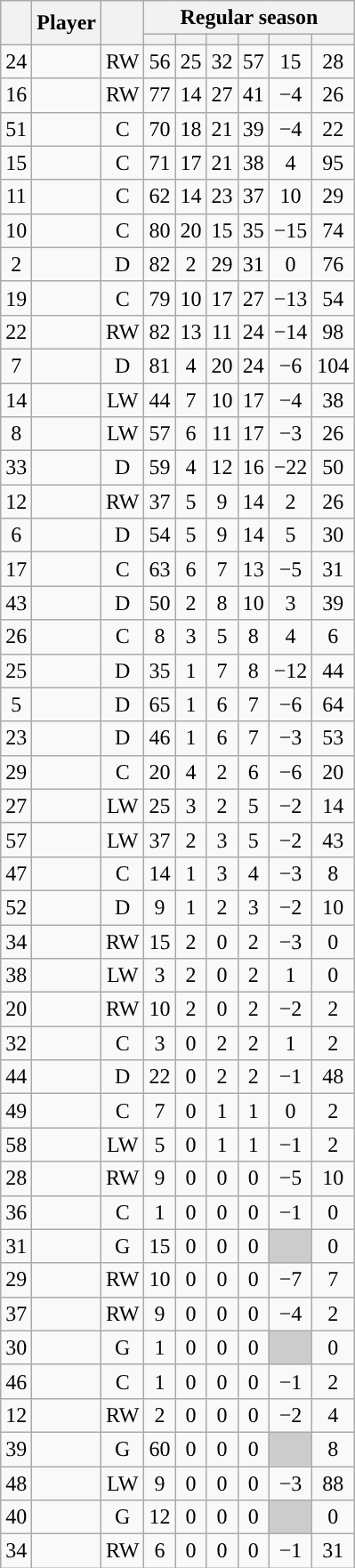<table class="wikitable sortable plainrowheaders" style="text-align:center;">
<tr>
<th scope="col" data-sort-type="number" rowspan="2"></th>
<th scope="col" rowspan="2">Player</th>
<th scope="col" rowspan="2"></th>
<th scope=colgroup colspan=6>Regular season</th>
</tr>
<tr>
<th scope="col" data-sort-type="number"></th>
<th scope="col" data-sort-type="number"></th>
<th scope="col" data-sort-type="number"></th>
<th scope="col" data-sort-type="number"></th>
<th scope="col" data-sort-type="number"></th>
<th scope="col" data-sort-type="number"></th>
</tr>
<tr>
<td scope="row">24</td>
<td align="left"></td>
<td>RW</td>
<td>56</td>
<td>25</td>
<td>32</td>
<td>57</td>
<td>15</td>
<td>28</td>
</tr>
<tr>
<td scope="row">16</td>
<td align="left"></td>
<td>RW</td>
<td>77</td>
<td>14</td>
<td>27</td>
<td>41</td>
<td>−4</td>
<td>26</td>
</tr>
<tr>
<td scope="row">51</td>
<td align="left"></td>
<td>C</td>
<td>70</td>
<td>18</td>
<td>21</td>
<td>39</td>
<td>−4</td>
<td>22</td>
</tr>
<tr>
<td scope="row">15</td>
<td align="left"></td>
<td>C</td>
<td>71</td>
<td>17</td>
<td>21</td>
<td>38</td>
<td>4</td>
<td>95</td>
</tr>
<tr>
<td scope="row">11</td>
<td align="left"></td>
<td>C</td>
<td>62</td>
<td>14</td>
<td>23</td>
<td>37</td>
<td>10</td>
<td>29</td>
</tr>
<tr>
<td scope="row">10</td>
<td align="left"></td>
<td>C</td>
<td>80</td>
<td>20</td>
<td>15</td>
<td>35</td>
<td>−15</td>
<td>74</td>
</tr>
<tr>
<td scope="row">2</td>
<td align="left"></td>
<td>D</td>
<td>82</td>
<td>2</td>
<td>29</td>
<td>31</td>
<td>0</td>
<td>76</td>
</tr>
<tr>
<td scope="row">19</td>
<td align="left"></td>
<td>C</td>
<td>79</td>
<td>10</td>
<td>17</td>
<td>27</td>
<td>−13</td>
<td>54</td>
</tr>
<tr>
<td scope="row">22</td>
<td align="left"></td>
<td>RW</td>
<td>82</td>
<td>13</td>
<td>11</td>
<td>24</td>
<td>−14</td>
<td>98</td>
</tr>
<tr>
<td scope="row">7</td>
<td align="left"></td>
<td>D</td>
<td>81</td>
<td>4</td>
<td>20</td>
<td>24</td>
<td>−6</td>
<td>104</td>
</tr>
<tr>
<td scope="row">14</td>
<td align="left"></td>
<td>LW</td>
<td>44</td>
<td>7</td>
<td>10</td>
<td>17</td>
<td>−4</td>
<td>38</td>
</tr>
<tr>
<td scope="row">8</td>
<td align="left"></td>
<td>LW</td>
<td>57</td>
<td>6</td>
<td>11</td>
<td>17</td>
<td>−3</td>
<td>26</td>
</tr>
<tr>
<td scope="row">33</td>
<td align="left"></td>
<td>D</td>
<td>59</td>
<td>4</td>
<td>12</td>
<td>16</td>
<td>−22</td>
<td>50</td>
</tr>
<tr>
<td scope="row">12</td>
<td align="left"></td>
<td>RW</td>
<td>37</td>
<td>5</td>
<td>9</td>
<td>14</td>
<td>2</td>
<td>26</td>
</tr>
<tr>
<td scope="row">6</td>
<td align="left"></td>
<td>D</td>
<td>54</td>
<td>5</td>
<td>9</td>
<td>14</td>
<td>5</td>
<td>30</td>
</tr>
<tr>
<td scope="row">17</td>
<td align="left"></td>
<td>C</td>
<td>63</td>
<td>6</td>
<td>7</td>
<td>13</td>
<td>−5</td>
<td>31</td>
</tr>
<tr>
<td scope="row">43</td>
<td align="left"></td>
<td>D</td>
<td>50</td>
<td>2</td>
<td>8</td>
<td>10</td>
<td>3</td>
<td>39</td>
</tr>
<tr>
<td scope="row">26</td>
<td align="left"></td>
<td>C</td>
<td>8</td>
<td>3</td>
<td>5</td>
<td>8</td>
<td>4</td>
<td>6</td>
</tr>
<tr>
<td scope="row">25</td>
<td align="left"></td>
<td>D</td>
<td>35</td>
<td>1</td>
<td>7</td>
<td>8</td>
<td>−12</td>
<td>44</td>
</tr>
<tr>
<td scope="row">5</td>
<td align="left"></td>
<td>D</td>
<td>65</td>
<td>1</td>
<td>6</td>
<td>7</td>
<td>−6</td>
<td>64</td>
</tr>
<tr>
<td scope="row">23</td>
<td align="left"></td>
<td>D</td>
<td>46</td>
<td>1</td>
<td>6</td>
<td>7</td>
<td>−3</td>
<td>53</td>
</tr>
<tr>
<td scope="row">29</td>
<td align="left"></td>
<td>C</td>
<td>20</td>
<td>4</td>
<td>2</td>
<td>6</td>
<td>−6</td>
<td>20</td>
</tr>
<tr>
<td scope="row">27</td>
<td align="left"></td>
<td>LW</td>
<td>25</td>
<td>3</td>
<td>2</td>
<td>5</td>
<td>−2</td>
<td>14</td>
</tr>
<tr>
<td scope="row">57</td>
<td align="left"></td>
<td>LW</td>
<td>37</td>
<td>2</td>
<td>3</td>
<td>5</td>
<td>−2</td>
<td>43</td>
</tr>
<tr>
<td scope="row">47</td>
<td align="left"></td>
<td>C</td>
<td>14</td>
<td>1</td>
<td>3</td>
<td>4</td>
<td>−3</td>
<td>8</td>
</tr>
<tr>
<td scope="row">52</td>
<td align="left"></td>
<td>D</td>
<td>9</td>
<td>1</td>
<td>2</td>
<td>3</td>
<td>−2</td>
<td>10</td>
</tr>
<tr>
<td scope="row">34</td>
<td align="left"></td>
<td>RW</td>
<td>15</td>
<td>2</td>
<td>0</td>
<td>2</td>
<td>−3</td>
<td>0</td>
</tr>
<tr>
<td scope="row">38</td>
<td align="left"></td>
<td>LW</td>
<td>3</td>
<td>2</td>
<td>0</td>
<td>2</td>
<td>1</td>
<td>0</td>
</tr>
<tr>
<td scope="row">20</td>
<td align="left"></td>
<td>RW</td>
<td>10</td>
<td>2</td>
<td>0</td>
<td>2</td>
<td>−2</td>
<td>2</td>
</tr>
<tr>
<td scope="row">32</td>
<td align="left"></td>
<td>C</td>
<td>3</td>
<td>0</td>
<td>2</td>
<td>2</td>
<td>1</td>
<td>2</td>
</tr>
<tr>
<td scope="row">44</td>
<td align="left"></td>
<td>D</td>
<td>22</td>
<td>0</td>
<td>2</td>
<td>2</td>
<td>−1</td>
<td>48</td>
</tr>
<tr>
<td scope="row">49</td>
<td align="left"></td>
<td>C</td>
<td>7</td>
<td>0</td>
<td>1</td>
<td>1</td>
<td>0</td>
<td>2</td>
</tr>
<tr>
<td scope="row">58</td>
<td align="left"></td>
<td>LW</td>
<td>5</td>
<td>0</td>
<td>1</td>
<td>1</td>
<td>−1</td>
<td>2</td>
</tr>
<tr>
<td scope="row">28</td>
<td align="left"></td>
<td>RW</td>
<td>9</td>
<td>0</td>
<td>0</td>
<td>0</td>
<td>−5</td>
<td>10</td>
</tr>
<tr>
<td scope="row">36</td>
<td align="left"></td>
<td>C</td>
<td>1</td>
<td>0</td>
<td>0</td>
<td>0</td>
<td>−1</td>
<td>0</td>
</tr>
<tr>
<td scope="row">31</td>
<td align="left"></td>
<td>G</td>
<td>15</td>
<td>0</td>
<td>0</td>
<td>0</td>
<td style="background:#ccc"></td>
<td>0</td>
</tr>
<tr>
<td scope="row">29</td>
<td align="left"></td>
<td>RW</td>
<td>10</td>
<td>0</td>
<td>0</td>
<td>0</td>
<td>−7</td>
<td>7</td>
</tr>
<tr>
<td scope="row">37</td>
<td align="left"></td>
<td>RW</td>
<td>9</td>
<td>0</td>
<td>0</td>
<td>0</td>
<td>−4</td>
<td>2</td>
</tr>
<tr>
<td scope="row">30</td>
<td align="left"></td>
<td>G</td>
<td>1</td>
<td>0</td>
<td>0</td>
<td>0</td>
<td style="background:#ccc"></td>
<td>0</td>
</tr>
<tr>
<td scope="row">46</td>
<td align="left"></td>
<td>C</td>
<td>1</td>
<td>0</td>
<td>0</td>
<td>0</td>
<td>−1</td>
<td>2</td>
</tr>
<tr>
<td scope="row">12</td>
<td align="left"></td>
<td>RW</td>
<td>2</td>
<td>0</td>
<td>0</td>
<td>0</td>
<td>−2</td>
<td>4</td>
</tr>
<tr>
<td scope="row">39</td>
<td align="left"></td>
<td>G</td>
<td>60</td>
<td>0</td>
<td>0</td>
<td>0</td>
<td style="background:#ccc"></td>
<td>8</td>
</tr>
<tr>
<td scope="row">48</td>
<td align="left"></td>
<td>LW</td>
<td>9</td>
<td>0</td>
<td>0</td>
<td>0</td>
<td>−3</td>
<td>88</td>
</tr>
<tr>
<td scope="row">40</td>
<td align="left"></td>
<td>G</td>
<td>12</td>
<td>0</td>
<td>0</td>
<td>0</td>
<td style="background:#ccc"></td>
<td>0</td>
</tr>
<tr>
<td scope="row">34</td>
<td align="left"></td>
<td>RW</td>
<td>6</td>
<td>0</td>
<td>0</td>
<td>0</td>
<td>−1</td>
<td>31</td>
</tr>
</table>
